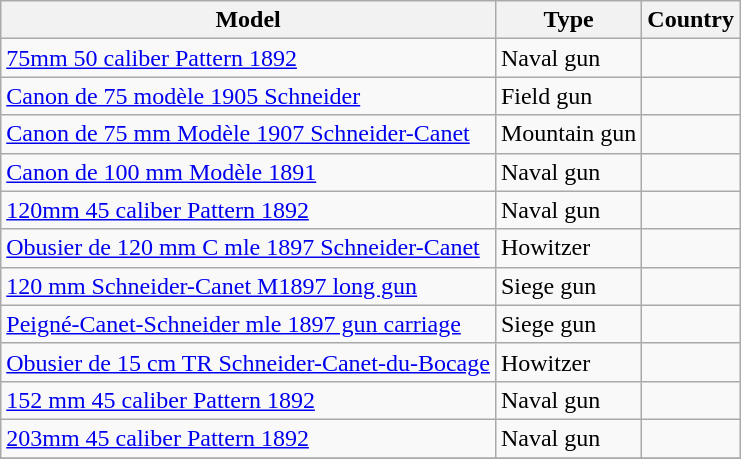<table class="wikitable">
<tr>
<th>Model</th>
<th>Type</th>
<th>Country</th>
</tr>
<tr>
<td><a href='#'>75mm 50 caliber Pattern 1892</a></td>
<td>Naval gun</td>
<td></td>
</tr>
<tr>
<td><a href='#'>Canon de 75 modèle 1905 Schneider</a></td>
<td>Field gun</td>
<td> </td>
</tr>
<tr>
<td><a href='#'>Canon de 75 mm Modèle 1907 Schneider-Canet</a></td>
<td>Mountain gun</td>
<td> <br> </td>
</tr>
<tr>
<td><a href='#'>Canon de 100 mm Modèle 1891</a></td>
<td>Naval gun</td>
<td></td>
</tr>
<tr>
<td><a href='#'>120mm 45 caliber Pattern 1892</a></td>
<td>Naval gun</td>
<td></td>
</tr>
<tr>
<td><a href='#'>Obusier de 120 mm C mle 1897 Schneider-Canet</a></td>
<td>Howitzer</td>
<td></td>
</tr>
<tr>
<td><a href='#'>120 mm Schneider-Canet M1897 long gun</a></td>
<td>Siege gun</td>
<td></td>
</tr>
<tr>
<td><a href='#'>Peigné-Canet-Schneider mle 1897 gun carriage</a></td>
<td>Siege gun</td>
<td></td>
</tr>
<tr>
<td><a href='#'>Obusier de 15 cm TR Schneider-Canet-du-Bocage</a></td>
<td>Howitzer</td>
<td></td>
</tr>
<tr>
<td><a href='#'>152 mm 45 caliber Pattern 1892</a></td>
<td>Naval gun</td>
<td></td>
</tr>
<tr>
<td><a href='#'>203mm 45 caliber Pattern 1892</a></td>
<td>Naval gun</td>
<td></td>
</tr>
<tr>
</tr>
</table>
